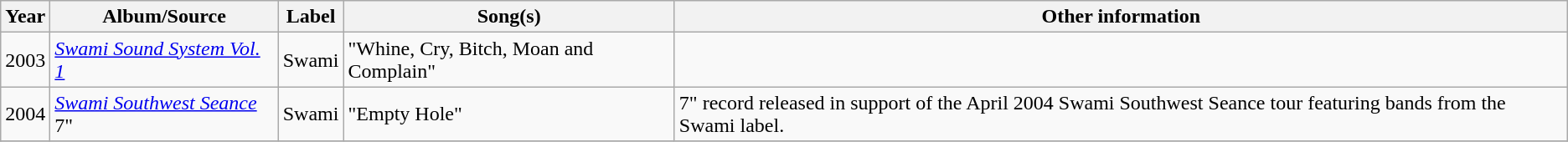<table class="wikitable">
<tr>
<th>Year</th>
<th>Album/Source</th>
<th>Label</th>
<th>Song(s)</th>
<th>Other information</th>
</tr>
<tr>
<td>2003</td>
<td><em><a href='#'>Swami Sound System Vol. 1</a></em></td>
<td>Swami</td>
<td>"Whine, Cry, Bitch, Moan and Complain"</td>
<td></td>
</tr>
<tr>
<td>2004</td>
<td><em><a href='#'>Swami Southwest Seance</a></em> 7"</td>
<td>Swami</td>
<td>"Empty Hole"</td>
<td>7" record released in support of the April 2004 Swami Southwest Seance tour featuring bands from the Swami label.</td>
</tr>
<tr>
</tr>
</table>
